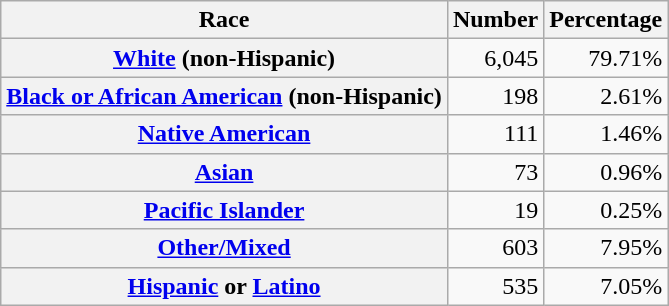<table class="wikitable" style="text-align:right">
<tr>
<th scope="col">Race</th>
<th scope="col">Number</th>
<th scope="col">Percentage</th>
</tr>
<tr>
<th scope="row"><a href='#'>White</a> (non-Hispanic)</th>
<td>6,045</td>
<td>79.71%</td>
</tr>
<tr>
<th scope="row"><a href='#'>Black or African American</a> (non-Hispanic)</th>
<td>198</td>
<td>2.61%</td>
</tr>
<tr>
<th scope="row"><a href='#'>Native American</a></th>
<td>111</td>
<td>1.46%</td>
</tr>
<tr>
<th scope="row"><a href='#'>Asian</a></th>
<td>73</td>
<td>0.96%</td>
</tr>
<tr>
<th scope="row"><a href='#'>Pacific Islander</a></th>
<td>19</td>
<td>0.25%</td>
</tr>
<tr>
<th scope="row"><a href='#'>Other/Mixed</a></th>
<td>603</td>
<td>7.95%</td>
</tr>
<tr>
<th scope="row"><a href='#'>Hispanic</a> or <a href='#'>Latino</a></th>
<td>535</td>
<td>7.05%</td>
</tr>
</table>
